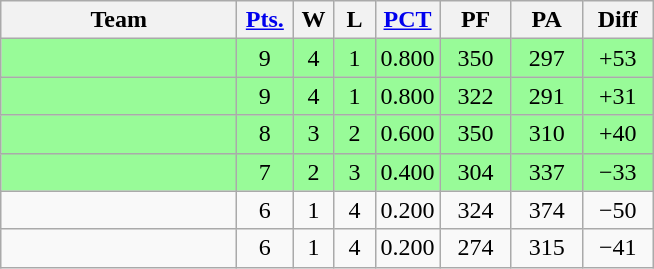<table class=wikitable>
<tr align=center>
<th width=150px>Team</th>
<th width=30px><a href='#'>Pts.</a></th>
<th width=20px>W</th>
<th width=20px>L</th>
<th><a href='#'>PCT</a></th>
<th width=40px>PF</th>
<th width=40px>PA</th>
<th width=40px>Diff</th>
</tr>
<tr align=center bgcolor="#98fb98">
<td align=left></td>
<td>9</td>
<td>4</td>
<td>1</td>
<td>0.800</td>
<td>350</td>
<td>297</td>
<td>+53</td>
</tr>
<tr align=center bgcolor="#98fb98">
<td align=left></td>
<td>9</td>
<td>4</td>
<td>1</td>
<td>0.800</td>
<td>322</td>
<td>291</td>
<td>+31</td>
</tr>
<tr align=center bgcolor="#98fb98">
<td align=left></td>
<td>8</td>
<td>3</td>
<td>2</td>
<td>0.600</td>
<td>350</td>
<td>310</td>
<td>+40</td>
</tr>
<tr align=center bgcolor="#98fb98">
<td align=left></td>
<td>7</td>
<td>2</td>
<td>3</td>
<td>0.400</td>
<td>304</td>
<td>337</td>
<td>−33</td>
</tr>
<tr align=center>
<td align=left></td>
<td>6</td>
<td>1</td>
<td>4</td>
<td>0.200</td>
<td>324</td>
<td>374</td>
<td>−50</td>
</tr>
<tr align=center>
<td align=left></td>
<td>6</td>
<td>1</td>
<td>4</td>
<td>0.200</td>
<td>274</td>
<td>315</td>
<td>−41</td>
</tr>
</table>
